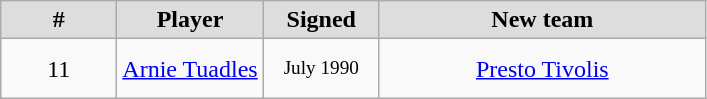<table class="wikitable" style="text-align: center">
<tr align="center" bgcolor="#dddddd">
<td style="width:70px"><strong>#</strong></td>
<td "width:140px"><strong>Player</strong></td>
<td style="width:70px"><strong>Signed</strong></td>
<td style="width:210px"><strong>New team</strong></td>
</tr>
<tr style="height:40px">
<td>11</td>
<td><a href='#'>Arnie Tuadles</a></td>
<td style="font-size: 80%">July 1990</td>
<td><a href='#'>Presto Tivolis</a></td>
</tr>
</table>
